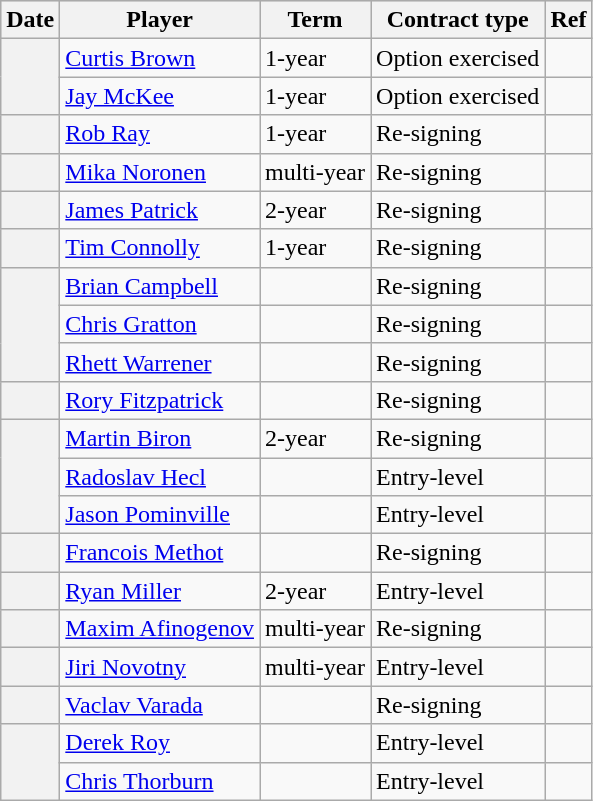<table class="wikitable plainrowheaders">
<tr style="background:#ddd; text-align:center;">
<th>Date</th>
<th>Player</th>
<th>Term</th>
<th>Contract type</th>
<th>Ref</th>
</tr>
<tr>
<th scope="row" rowspan=2></th>
<td><a href='#'>Curtis Brown</a></td>
<td>1-year</td>
<td>Option exercised</td>
<td></td>
</tr>
<tr>
<td><a href='#'>Jay McKee</a></td>
<td>1-year</td>
<td>Option exercised</td>
<td></td>
</tr>
<tr>
<th scope="row"></th>
<td><a href='#'>Rob Ray</a></td>
<td>1-year</td>
<td>Re-signing</td>
<td></td>
</tr>
<tr>
<th scope="row"></th>
<td><a href='#'>Mika Noronen</a></td>
<td>multi-year</td>
<td>Re-signing</td>
<td></td>
</tr>
<tr>
<th scope="row"></th>
<td><a href='#'>James Patrick</a></td>
<td>2-year</td>
<td>Re-signing</td>
<td></td>
</tr>
<tr>
<th scope="row"></th>
<td><a href='#'>Tim Connolly</a></td>
<td>1-year</td>
<td>Re-signing</td>
<td></td>
</tr>
<tr>
<th scope="row" rowspan=3></th>
<td><a href='#'>Brian Campbell</a></td>
<td></td>
<td>Re-signing</td>
<td></td>
</tr>
<tr>
<td><a href='#'>Chris Gratton</a></td>
<td></td>
<td>Re-signing</td>
<td></td>
</tr>
<tr>
<td><a href='#'>Rhett Warrener</a></td>
<td></td>
<td>Re-signing</td>
<td></td>
</tr>
<tr>
<th scope="row"></th>
<td><a href='#'>Rory Fitzpatrick</a></td>
<td></td>
<td>Re-signing</td>
<td></td>
</tr>
<tr>
<th scope="row" rowspan=3></th>
<td><a href='#'>Martin Biron</a></td>
<td>2-year</td>
<td>Re-signing</td>
<td></td>
</tr>
<tr>
<td><a href='#'>Radoslav Hecl</a></td>
<td></td>
<td>Entry-level</td>
<td></td>
</tr>
<tr>
<td><a href='#'>Jason Pominville</a></td>
<td></td>
<td>Entry-level</td>
<td></td>
</tr>
<tr>
<th scope="row"></th>
<td><a href='#'>Francois Methot</a></td>
<td></td>
<td>Re-signing</td>
<td></td>
</tr>
<tr>
<th scope="row"></th>
<td><a href='#'>Ryan Miller</a></td>
<td>2-year</td>
<td>Entry-level</td>
<td></td>
</tr>
<tr>
<th scope="row"></th>
<td><a href='#'>Maxim Afinogenov</a></td>
<td>multi-year</td>
<td>Re-signing</td>
<td></td>
</tr>
<tr>
<th scope="row"></th>
<td><a href='#'>Jiri Novotny</a></td>
<td>multi-year</td>
<td>Entry-level</td>
<td></td>
</tr>
<tr>
<th scope="row"></th>
<td><a href='#'>Vaclav Varada</a></td>
<td></td>
<td>Re-signing</td>
<td></td>
</tr>
<tr>
<th scope="row" rowspan=2></th>
<td><a href='#'>Derek Roy</a></td>
<td></td>
<td>Entry-level</td>
<td></td>
</tr>
<tr>
<td><a href='#'>Chris Thorburn</a></td>
<td></td>
<td>Entry-level</td>
<td></td>
</tr>
</table>
